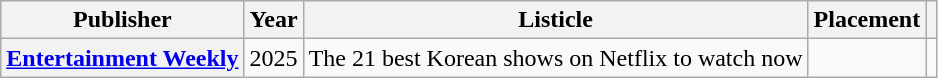<table class="wikitable plainrowheaders sortable">
<tr>
<th scope="col">Publisher</th>
<th scope="col">Year</th>
<th scope="col">Listicle</th>
<th scope="col">Placement</th>
<th scope="col" class="unsortable"></th>
</tr>
<tr>
<th scope="row"><a href='#'>Entertainment Weekly</a></th>
<td>2025</td>
<td>The 21 best Korean shows on Netflix to watch now</td>
<td></td>
<td></td>
</tr>
</table>
